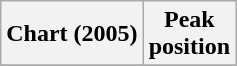<table class="wikitable plainrowheaders" style="text-align:center">
<tr>
<th scope="col">Chart (2005)</th>
<th scope="col">Peak<br>position</th>
</tr>
<tr>
</tr>
</table>
